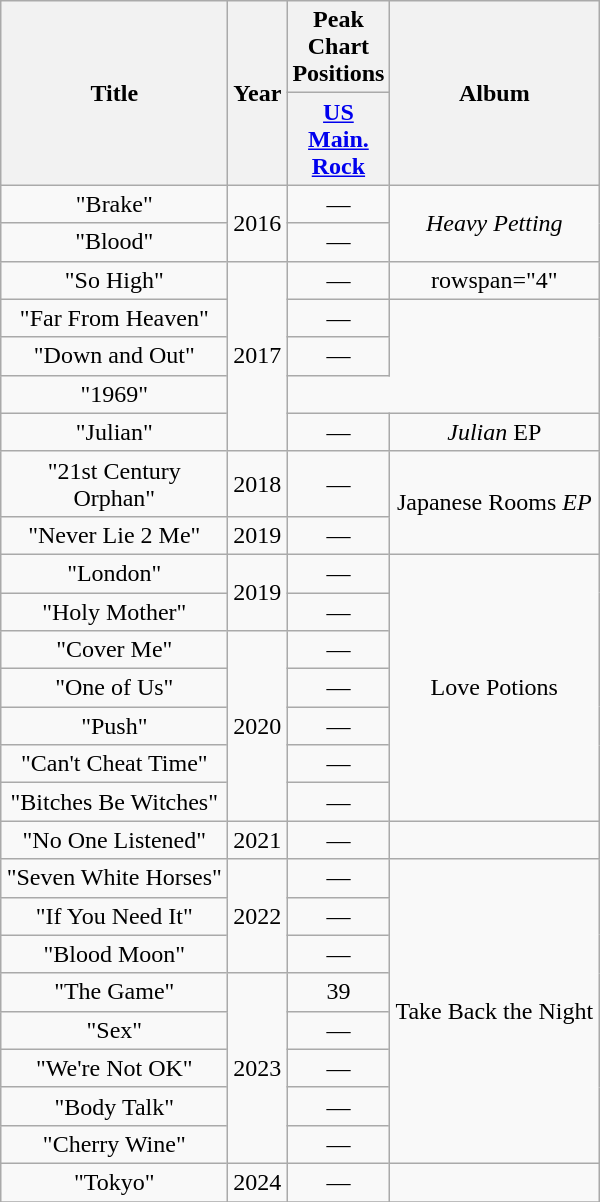<table class="wikitable plainrowheaders" style="text-align:center;">
<tr>
<th scope="col" rowspan="2" style="width:9em;!">Title</th>
<th scope="col" rowspan="2">Year</th>
<th scope="col" colspan="1">Peak Chart Positions</th>
<th scope="col" rowspan="2">Album</th>
</tr>
<tr>
<th scope="col" style=width:3em; font-size:90%;"><a href='#'>US<br>Main.<br>Rock</a><br></th>
</tr>
<tr>
<td>"Brake"</td>
<td rowspan="2">2016</td>
<td>—</td>
<td rowspan="2"><em>Heavy Petting</em></td>
</tr>
<tr>
<td>"Blood"</td>
<td>—</td>
</tr>
<tr>
<td>"So High"</td>
<td rowspan="5">2017</td>
<td>—</td>
<td>rowspan="4" </td>
</tr>
<tr>
<td>"Far From Heaven"</td>
<td>—</td>
</tr>
<tr>
<td>"Down and Out"</td>
<td>—</td>
</tr>
<tr>
<td>"1969"</td>
</tr>
<tr>
<td>"Julian"</td>
<td>—</td>
<td><em>Julian</em> EP<em></td>
</tr>
<tr>
<td>"21st Century Orphan"</td>
<td>2018</td>
<td>—</td>
<td rowspan="2"></em>Japanese Rooms<em> EP</td>
</tr>
<tr>
<td>"Never Lie 2 Me"</td>
<td>2019</td>
<td>—</td>
</tr>
<tr>
<td>"London"</td>
<td rowspan="2">2019</td>
<td>—</td>
<td rowspan="7"></em>Love Potions<em></td>
</tr>
<tr>
<td>"Holy Mother"</td>
<td>—</td>
</tr>
<tr>
<td>"Cover Me"</td>
<td rowspan="5">2020</td>
<td>—</td>
</tr>
<tr>
<td>"One of Us"</td>
<td>—</td>
</tr>
<tr>
<td>"Push"</td>
<td>—</td>
</tr>
<tr>
<td>"Can't Cheat Time"</td>
<td>—</td>
</tr>
<tr>
<td>"Bitches Be Witches"</td>
<td>—</td>
</tr>
<tr>
<td>"No One Listened"</td>
<td>2021</td>
<td>—</td>
<td></td>
</tr>
<tr>
<td>"Seven White Horses"</td>
<td rowspan="3">2022</td>
<td>—</td>
<td rowspan="8"></em>Take Back the Night<em></td>
</tr>
<tr>
<td>"If You Need It"</td>
<td>—</td>
</tr>
<tr>
<td>"Blood Moon"</td>
<td>—</td>
</tr>
<tr>
<td>"The Game"</td>
<td rowspan="5">2023</td>
<td>39</td>
</tr>
<tr>
<td>"Sex"</td>
<td>—</td>
</tr>
<tr>
<td>"We're Not OK"</td>
<td>—</td>
</tr>
<tr>
<td>"Body Talk"</td>
<td>—</td>
</tr>
<tr>
<td>"Cherry Wine"</td>
<td>—</td>
</tr>
<tr>
<td>"Tokyo"</td>
<td>2024</td>
<td>—</td>
<td></td>
</tr>
<tr>
</tr>
</table>
